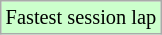<table class="wikitable sortable" style="font-size: 85%;">
<tr style="background:#ccffcc;">
<td>Fastest session lap</td>
</tr>
</table>
